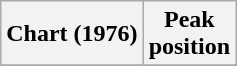<table class="wikitable sortable">
<tr>
<th>Chart (1976)</th>
<th>Peak<br>position</th>
</tr>
<tr>
</tr>
</table>
